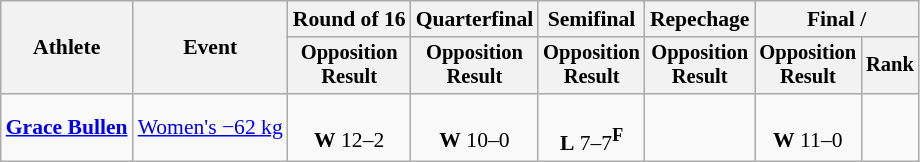<table class="wikitable" style="font-size:90%">
<tr>
<th rowspan=2>Athlete</th>
<th rowspan=2>Event</th>
<th>Round of 16</th>
<th>Quarterfinal</th>
<th>Semifinal</th>
<th>Repechage</th>
<th colspan=2>Final / </th>
</tr>
<tr style="font-size: 95%">
<th>Opposition<br>Result</th>
<th>Opposition<br>Result</th>
<th>Opposition<br>Result</th>
<th>Opposition<br>Result</th>
<th>Opposition<br>Result</th>
<th>Rank</th>
</tr>
<tr align=center>
<td align=left><strong><a href='#'>Grace Bullen</a></strong></td>
<td align=left><a href='#'>Women's −62 kg</a></td>
<td><br><strong>W</strong> 12–2</td>
<td><br><strong>W</strong> 10–0</td>
<td><br><strong>L</strong> 7–7<sup><strong>F</strong></sup></td>
<td></td>
<td><br><strong>W</strong> 11–0</td>
<td></td>
</tr>
</table>
